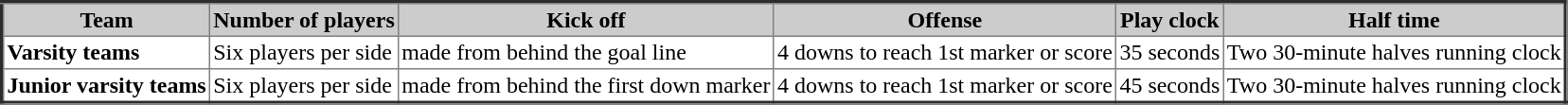<table cellpadding="2" cellspacing="3" border="3" style="width:double; border-collapse:collapse;">
<tr style="background:#ccc;">
<th>Team</th>
<th>Number of players</th>
<th>Kick off</th>
<th>Offense</th>
<th>Play clock</th>
<th>Half time</th>
</tr>
<tr>
<td><strong>Varsity teams</strong></td>
<td>Six players per side</td>
<td>made from behind the goal line</td>
<td>4 downs to reach 1st marker or score</td>
<td>35 seconds</td>
<td>Two 30-minute halves running clock</td>
</tr>
<tr>
<td><strong>Junior varsity teams</strong></td>
<td>Six players per side</td>
<td>made from behind the first down marker</td>
<td>4 downs to reach 1st marker or score</td>
<td>45 seconds</td>
<td>Two 30-minute halves running clock</td>
</tr>
</table>
